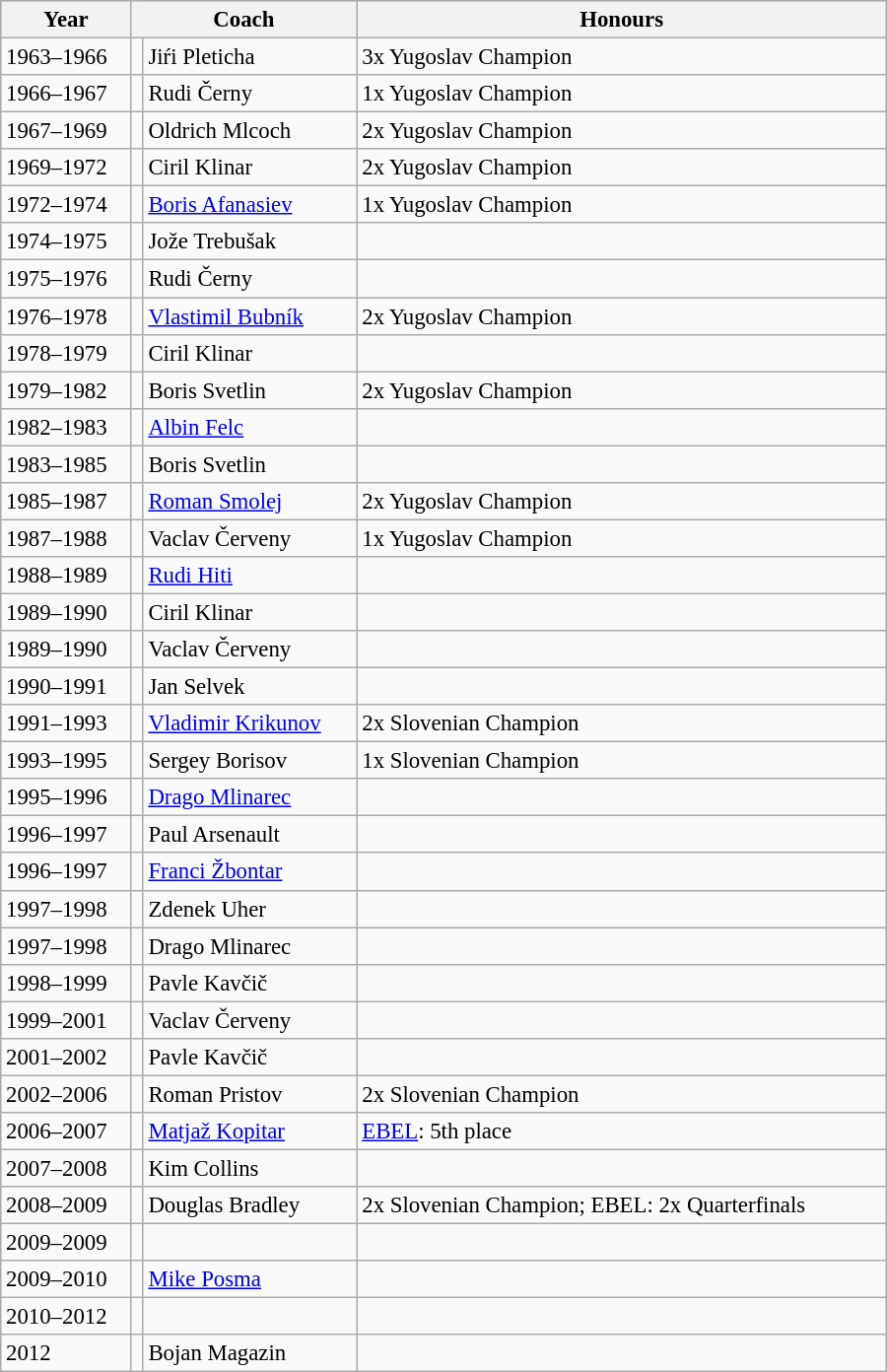<table class="wikitable" style="border: gray solid 1px; border-collapse: collapse; font-size: 95%; width:600px;">
<tr style="background:#ccc;">
<th>Year</th>
<th colspan="2">Coach</th>
<th>Honours</th>
</tr>
<tr>
<td>1963–1966</td>
<td></td>
<td>Jiŕi Pleticha</td>
<td>3x Yugoslav Champion</td>
</tr>
<tr>
<td>1966–1967</td>
<td></td>
<td>Rudi Černy</td>
<td>1x Yugoslav Champion</td>
</tr>
<tr>
<td>1967–1969</td>
<td></td>
<td>Oldrich Mlcoch</td>
<td>2x Yugoslav Champion</td>
</tr>
<tr>
<td>1969–1972</td>
<td></td>
<td>Ciril Klinar</td>
<td>2x Yugoslav Champion</td>
</tr>
<tr>
<td>1972–1974</td>
<td></td>
<td><a href='#'>Boris Afanasiev</a></td>
<td>1x Yugoslav Champion</td>
</tr>
<tr>
<td>1974–1975</td>
<td></td>
<td>Jože Trebušak</td>
<td></td>
</tr>
<tr>
<td>1975–1976</td>
<td></td>
<td>Rudi Černy</td>
<td></td>
</tr>
<tr>
<td>1976–1978</td>
<td></td>
<td><a href='#'>Vlastimil Bubník</a></td>
<td>2x Yugoslav Champion</td>
</tr>
<tr>
<td>1978–1979</td>
<td></td>
<td>Ciril Klinar</td>
<td></td>
</tr>
<tr>
<td>1979–1982</td>
<td></td>
<td>Boris Svetlin</td>
<td>2x Yugoslav Champion</td>
</tr>
<tr>
<td>1982–1983</td>
<td></td>
<td><a href='#'>Albin Felc</a></td>
<td></td>
</tr>
<tr>
<td>1983–1985</td>
<td></td>
<td>Boris Svetlin</td>
<td></td>
</tr>
<tr>
<td>1985–1987</td>
<td></td>
<td><a href='#'>Roman Smolej</a></td>
<td>2x Yugoslav Champion</td>
</tr>
<tr>
<td>1987–1988</td>
<td></td>
<td>Vaclav Červeny</td>
<td>1x Yugoslav Champion</td>
</tr>
<tr>
<td>1988–1989</td>
<td></td>
<td><a href='#'>Rudi Hiti</a></td>
<td></td>
</tr>
<tr>
<td>1989–1990</td>
<td></td>
<td>Ciril Klinar</td>
<td></td>
</tr>
<tr>
<td>1989–1990</td>
<td></td>
<td>Vaclav Červeny</td>
<td></td>
</tr>
<tr>
<td>1990–1991</td>
<td></td>
<td>Jan Selvek</td>
<td></td>
</tr>
<tr>
<td>1991–1993</td>
<td></td>
<td><a href='#'>Vladimir Krikunov</a></td>
<td>2x Slovenian Champion</td>
</tr>
<tr>
<td>1993–1995</td>
<td></td>
<td>Sergey Borisov</td>
<td>1x Slovenian Champion</td>
</tr>
<tr>
<td>1995–1996</td>
<td></td>
<td><a href='#'>Drago Mlinarec</a></td>
<td></td>
</tr>
<tr>
<td>1996–1997</td>
<td></td>
<td>Paul Arsenault</td>
<td></td>
</tr>
<tr>
<td>1996–1997</td>
<td></td>
<td><a href='#'>Franci Žbontar</a></td>
<td></td>
</tr>
<tr>
<td>1997–1998</td>
<td></td>
<td>Zdenek Uher</td>
<td></td>
</tr>
<tr>
<td>1997–1998</td>
<td></td>
<td>Drago Mlinarec</td>
<td></td>
</tr>
<tr>
<td>1998–1999</td>
<td></td>
<td>Pavle Kavčič</td>
<td></td>
</tr>
<tr>
<td>1999–2001</td>
<td></td>
<td>Vaclav Červeny</td>
<td></td>
</tr>
<tr>
<td>2001–2002</td>
<td></td>
<td>Pavle Kavčič</td>
<td></td>
</tr>
<tr>
<td>2002–2006</td>
<td></td>
<td>Roman Pristov</td>
<td>2x Slovenian Champion</td>
</tr>
<tr>
<td>2006–2007</td>
<td></td>
<td><a href='#'>Matjaž Kopitar</a></td>
<td><a href='#'>EBEL</a>: 5th place</td>
</tr>
<tr>
<td>2007–2008</td>
<td></td>
<td>Kim Collins</td>
<td></td>
</tr>
<tr>
<td>2008–2009</td>
<td></td>
<td>Douglas Bradley</td>
<td>2x Slovenian Champion; EBEL: 2x Quarterfinals</td>
</tr>
<tr>
<td>2009–2009</td>
<td></td>
<td></td>
<td></td>
</tr>
<tr>
<td>2009–2010</td>
<td></td>
<td><a href='#'>Mike Posma</a></td>
<td></td>
</tr>
<tr>
<td>2010–2012</td>
<td></td>
<td></td>
<td></td>
</tr>
<tr>
<td>2012</td>
<td></td>
<td>Bojan Magazin</td>
<td></td>
</tr>
</table>
